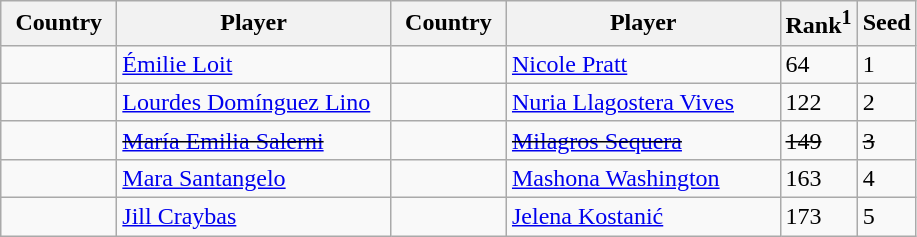<table class="sortable wikitable">
<tr>
<th width="70">Country</th>
<th width="175">Player</th>
<th width="70">Country</th>
<th width="175">Player</th>
<th>Rank<sup>1</sup></th>
<th>Seed</th>
</tr>
<tr>
<td></td>
<td><a href='#'>Émilie Loit</a></td>
<td></td>
<td><a href='#'>Nicole Pratt</a></td>
<td>64</td>
<td>1</td>
</tr>
<tr>
<td></td>
<td><a href='#'>Lourdes Domínguez Lino</a></td>
<td></td>
<td><a href='#'>Nuria Llagostera Vives</a></td>
<td>122</td>
<td>2</td>
</tr>
<tr>
<td><s></s></td>
<td><s><a href='#'>María Emilia Salerni</a></s></td>
<td><s></s></td>
<td><s><a href='#'>Milagros Sequera</a></s></td>
<td><s>149</s></td>
<td><s>3</s></td>
</tr>
<tr>
<td></td>
<td><a href='#'>Mara Santangelo</a></td>
<td></td>
<td><a href='#'>Mashona Washington</a></td>
<td>163</td>
<td>4</td>
</tr>
<tr>
<td></td>
<td><a href='#'>Jill Craybas</a></td>
<td></td>
<td><a href='#'>Jelena Kostanić</a></td>
<td>173</td>
<td>5</td>
</tr>
</table>
